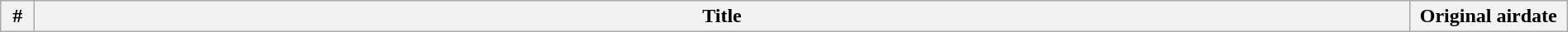<table class="wikitable plainrowheaders" style="width:100%; margin:auto;">
<tr>
<th width="20">#</th>
<th>Title</th>
<th width="120">Original airdate<br>
 



</th>
</tr>
</table>
